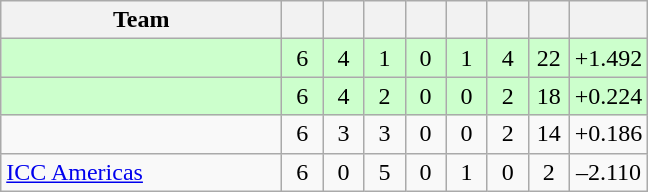<table class="wikitable" style="text-align:center">
<tr>
<th width=180>Team</th>
<th width=20></th>
<th width=20></th>
<th width=20></th>
<th width=20></th>
<th width=20></th>
<th width=20></th>
<th width=20></th>
<th width=45></th>
</tr>
<tr style="background:#cfc">
<td align="left"></td>
<td>6</td>
<td>4</td>
<td>1</td>
<td>0</td>
<td>1</td>
<td>4</td>
<td>22</td>
<td>+1.492</td>
</tr>
<tr style="background:#cfc">
<td align="left"></td>
<td>6</td>
<td>4</td>
<td>2</td>
<td>0</td>
<td>0</td>
<td>2</td>
<td>18</td>
<td>+0.224</td>
</tr>
<tr>
<td align="left"></td>
<td>6</td>
<td>3</td>
<td>3</td>
<td>0</td>
<td>0</td>
<td>2</td>
<td>14</td>
<td>+0.186</td>
</tr>
<tr>
<td align="left"> <a href='#'>ICC Americas</a></td>
<td>6</td>
<td>0</td>
<td>5</td>
<td>0</td>
<td>1</td>
<td>0</td>
<td>2</td>
<td>–2.110</td>
</tr>
</table>
